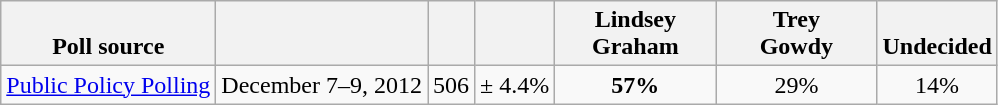<table class="wikitable" style="text-align:center">
<tr valign= bottom>
<th>Poll source</th>
<th></th>
<th></th>
<th></th>
<th style="width:100px;">Lindsey<br>Graham</th>
<th style="width:100px;">Trey<br>Gowdy</th>
<th>Undecided</th>
</tr>
<tr>
<td align=left><a href='#'>Public Policy Polling</a></td>
<td>December 7–9, 2012</td>
<td>506</td>
<td>± 4.4%</td>
<td><strong>57%</strong></td>
<td>29%</td>
<td>14%</td>
</tr>
</table>
